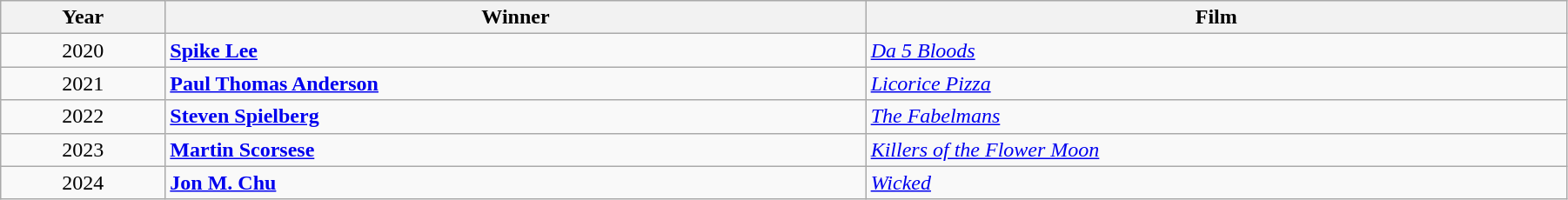<table class="wikitable" width="95%" cellpadding="5">
<tr>
<th width="100"><strong>Year</strong></th>
<th width="450"><strong>Winner</strong></th>
<th width="450"><strong>Film</strong></th>
</tr>
<tr>
<td style="text-align:center;">2020</td>
<td><strong><a href='#'>Spike Lee</a></strong></td>
<td><em><a href='#'>Da 5 Bloods</a></em></td>
</tr>
<tr>
<td style="text-align:center;">2021</td>
<td><strong><a href='#'>Paul Thomas Anderson</a></strong></td>
<td><em><a href='#'>Licorice Pizza</a></em></td>
</tr>
<tr>
<td style="text-align:center;">2022</td>
<td><strong><a href='#'>Steven Spielberg</a></strong></td>
<td><em><a href='#'>The Fabelmans</a></em></td>
</tr>
<tr>
<td style="text-align:center;">2023</td>
<td><strong><a href='#'>Martin Scorsese</a></strong></td>
<td><em><a href='#'>Killers of the Flower Moon</a></em></td>
</tr>
<tr>
<td style="text-align:center;">2024</td>
<td><strong><a href='#'>Jon M. Chu</a></strong></td>
<td><em><a href='#'>Wicked</a></em></td>
</tr>
</table>
